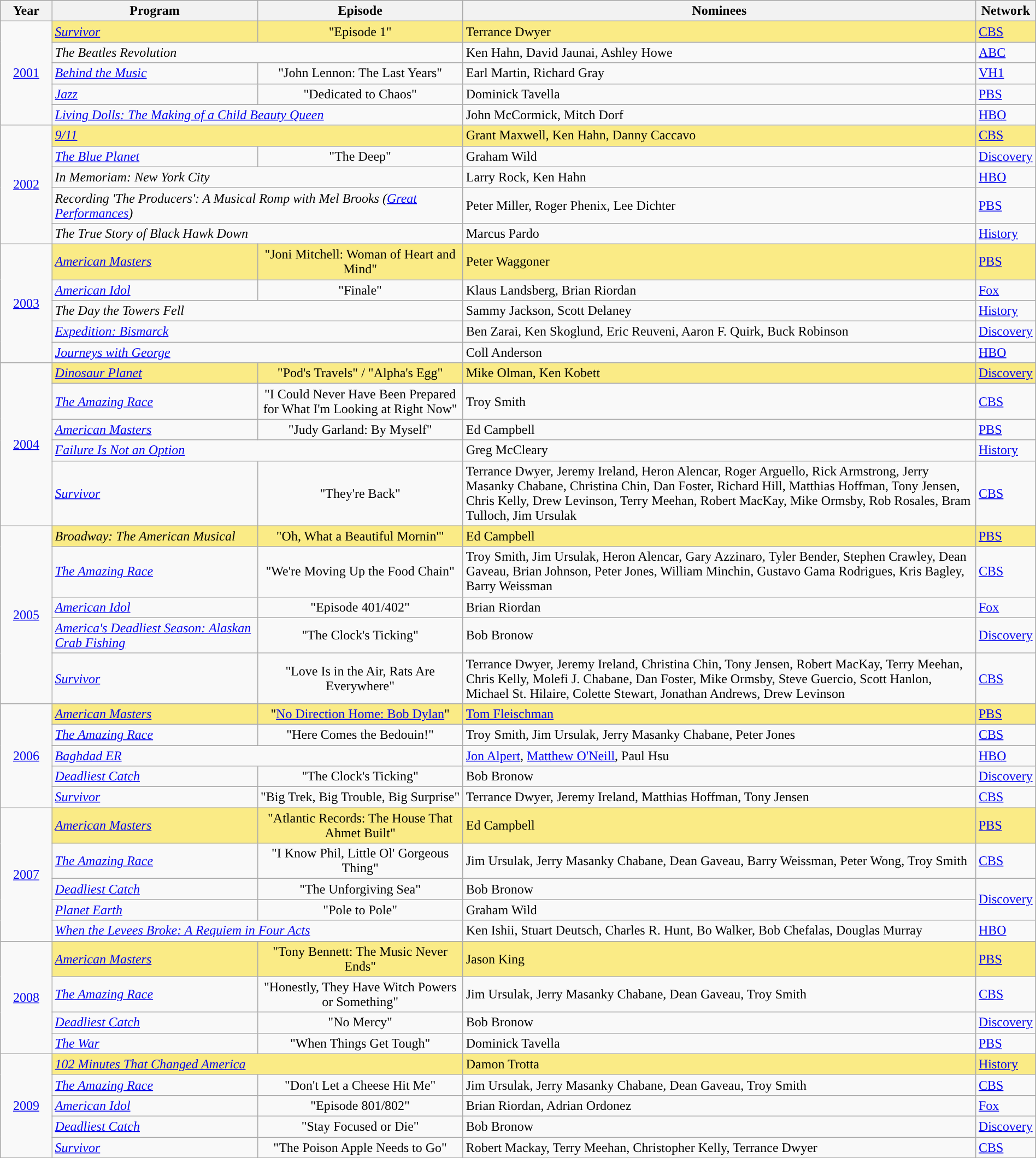<table class="wikitable" style="width:100%">
<tr style="background:#bebebe;">
<th width="5%">Year</th>
<th width="20%">Program</th>
<th width="20%">Episode</th>
<th width="50%">Nominees</th>
<th width="5%">Network</th>
</tr>
<tr>
<td rowspan=5 style="text-align:center;"><a href='#'>2001</a><br></td>
<td style="background:#FAEB86;"><em><a href='#'>Survivor</a></em></td>
<td style="background:#FAEB86;" align=center>"Episode 1"</td>
<td style="background:#FAEB86;">Terrance Dwyer</td>
<td style="background:#FAEB86;"><a href='#'>CBS</a></td>
</tr>
<tr>
<td colspan=2><em>The Beatles Revolution</em></td>
<td>Ken Hahn, David Jaunai, Ashley Howe</td>
<td><a href='#'>ABC</a></td>
</tr>
<tr>
<td><em><a href='#'>Behind the Music</a></em></td>
<td align=center>"John Lennon: The Last Years"</td>
<td>Earl Martin, Richard Gray</td>
<td><a href='#'>VH1</a></td>
</tr>
<tr>
<td><em><a href='#'>Jazz</a></em></td>
<td align=center>"Dedicated to Chaos"</td>
<td>Dominick Tavella</td>
<td><a href='#'>PBS</a></td>
</tr>
<tr>
<td colspan=2><em><a href='#'>Living Dolls: The Making of a Child Beauty Queen</a></em></td>
<td>John McCormick, Mitch Dorf</td>
<td><a href='#'>HBO</a></td>
</tr>
<tr>
<td rowspan=5 style="text-align:center;"><a href='#'>2002</a><br></td>
<td style="background:#FAEB86;" colspan=2><em><a href='#'>9/11</a></em></td>
<td style="background:#FAEB86;">Grant Maxwell, Ken Hahn, Danny Caccavo</td>
<td style="background:#FAEB86;"><a href='#'>CBS</a></td>
</tr>
<tr>
<td><em><a href='#'>The Blue Planet</a></em></td>
<td align=center>"The Deep"</td>
<td>Graham Wild</td>
<td><a href='#'>Discovery</a></td>
</tr>
<tr>
<td colspan=2><em>In Memoriam: New York City</em></td>
<td>Larry Rock, Ken Hahn</td>
<td><a href='#'>HBO</a></td>
</tr>
<tr>
<td colspan=2><em>Recording 'The Producers': A Musical Romp with Mel Brooks (<a href='#'>Great Performances</a>)</em></td>
<td>Peter Miller, Roger Phenix, Lee Dichter</td>
<td><a href='#'>PBS</a></td>
</tr>
<tr>
<td colspan=2><em>The True Story of Black Hawk Down</em></td>
<td>Marcus Pardo</td>
<td><a href='#'>History</a></td>
</tr>
<tr>
<td rowspan=5 style="text-align:center;"><a href='#'>2003</a><br></td>
<td style="background:#FAEB86;"><em><a href='#'>American Masters</a></em></td>
<td style="background:#FAEB86;"  align=center>"Joni Mitchell: Woman of Heart and Mind"</td>
<td style="background:#FAEB86;">Peter Waggoner</td>
<td style="background:#FAEB86;"><a href='#'>PBS</a></td>
</tr>
<tr>
<td><em><a href='#'>American Idol</a></em></td>
<td align=center>"Finale"</td>
<td>Klaus Landsberg, Brian Riordan</td>
<td><a href='#'>Fox</a></td>
</tr>
<tr>
<td colspan=2><em>The Day the Towers Fell</em></td>
<td>Sammy Jackson, Scott Delaney</td>
<td><a href='#'>History</a></td>
</tr>
<tr>
<td colspan=2><em><a href='#'>Expedition: Bismarck</a></em></td>
<td>Ben Zarai, Ken Skoglund, Eric Reuveni, Aaron F. Quirk, Buck Robinson</td>
<td><a href='#'>Discovery</a></td>
</tr>
<tr>
<td colspan=2><em><a href='#'>Journeys with George</a></em></td>
<td>Coll Anderson</td>
<td><a href='#'>HBO</a></td>
</tr>
<tr>
<td rowspan=5 style="text-align:center;"><a href='#'>2004</a><br></td>
<td style="background:#FAEB86;"><em><a href='#'>Dinosaur Planet</a></em></td>
<td style="background:#FAEB86;"  align=center>"Pod's Travels" / "Alpha's Egg"</td>
<td style="background:#FAEB86;">Mike Olman, Ken Kobett</td>
<td style="background:#FAEB86;"><a href='#'>Discovery</a></td>
</tr>
<tr>
<td><em><a href='#'>The Amazing Race</a></em></td>
<td align=center>"I Could Never Have Been Prepared for What I'm Looking at Right Now"</td>
<td>Troy Smith</td>
<td><a href='#'>CBS</a></td>
</tr>
<tr>
<td><em><a href='#'>American Masters</a></em></td>
<td align=center>"Judy Garland: By Myself"</td>
<td>Ed Campbell</td>
<td><a href='#'>PBS</a></td>
</tr>
<tr>
<td colspan=2><em><a href='#'>Failure Is Not an Option</a></em></td>
<td>Greg McCleary</td>
<td><a href='#'>History</a></td>
</tr>
<tr>
<td><em><a href='#'>Survivor</a></em></td>
<td align=center>"They're Back"</td>
<td>Terrance Dwyer, Jeremy Ireland, Heron Alencar, Roger Arguello, Rick Armstrong, Jerry Masanky Chabane, Christina Chin, Dan Foster, Richard Hill, Matthias Hoffman, Tony Jensen, Chris Kelly, Drew Levinson, Terry Meehan, Robert MacKay, Mike Ormsby, Rob Rosales, Bram Tulloch, Jim Ursulak</td>
<td><a href='#'>CBS</a></td>
</tr>
<tr>
<td rowspan=5 style="text-align:center;"><a href='#'>2005</a><br></td>
<td style="background:#FAEB86;"><em>Broadway: The American Musical</em></td>
<td style="background:#FAEB86;"  align=center>"Oh, What a Beautiful Mornin'"</td>
<td style="background:#FAEB86;">Ed Campbell</td>
<td style="background:#FAEB86;"><a href='#'>PBS</a></td>
</tr>
<tr>
<td><em><a href='#'>The Amazing Race</a></em></td>
<td align=center>"We're Moving Up the Food Chain"</td>
<td>Troy Smith, Jim Ursulak, Heron Alencar, Gary Azzinaro, Tyler Bender, Stephen Crawley, Dean Gaveau, Brian Johnson, Peter Jones, William Minchin, Gustavo Gama Rodrigues, Kris Bagley, Barry Weissman</td>
<td><a href='#'>CBS</a></td>
</tr>
<tr>
<td><em><a href='#'>American Idol</a></em></td>
<td align=center>"Episode 401/402"</td>
<td>Brian Riordan</td>
<td><a href='#'>Fox</a></td>
</tr>
<tr>
<td><em><a href='#'>America's Deadliest Season: Alaskan Crab Fishing</a></em></td>
<td align=center>"The Clock's Ticking"</td>
<td>Bob Bronow</td>
<td><a href='#'>Discovery</a></td>
</tr>
<tr>
<td><em><a href='#'>Survivor</a></em></td>
<td align=center>"Love Is in the Air, Rats Are Everywhere"</td>
<td>Terrance Dwyer, Jeremy Ireland, Christina Chin, Tony Jensen, Robert MacKay, Terry Meehan, Chris Kelly, Molefi J. Chabane, Dan Foster, Mike Ormsby, Steve Guercio, Scott Hanlon, Michael St. Hilaire, Colette Stewart, Jonathan Andrews, Drew Levinson</td>
<td><a href='#'>CBS</a></td>
</tr>
<tr>
<td rowspan=5 style="text-align:center;"><a href='#'>2006</a><br></td>
<td style="background:#FAEB86;"><em><a href='#'>American Masters</a></em></td>
<td style="background:#FAEB86;"  align=center>"<a href='#'>No Direction Home: Bob Dylan</a>"</td>
<td style="background:#FAEB86;"><a href='#'>Tom Fleischman</a></td>
<td style="background:#FAEB86;"><a href='#'>PBS</a></td>
</tr>
<tr>
<td><em><a href='#'>The Amazing Race</a></em></td>
<td align=center>"Here Comes the Bedouin!"</td>
<td>Troy Smith, Jim Ursulak, Jerry Masanky Chabane, Peter Jones</td>
<td><a href='#'>CBS</a></td>
</tr>
<tr>
<td colspan=2><em><a href='#'>Baghdad ER</a></em></td>
<td><a href='#'>Jon Alpert</a>, <a href='#'>Matthew O'Neill</a>, Paul Hsu</td>
<td><a href='#'>HBO</a></td>
</tr>
<tr>
<td><em><a href='#'>Deadliest Catch</a></em></td>
<td align=center>"The Clock's Ticking"</td>
<td>Bob Bronow</td>
<td><a href='#'>Discovery</a></td>
</tr>
<tr>
<td><em><a href='#'>Survivor</a></em></td>
<td align=center>"Big Trek, Big Trouble, Big Surprise"</td>
<td>Terrance Dwyer, Jeremy Ireland, Matthias Hoffman, Tony Jensen</td>
<td><a href='#'>CBS</a></td>
</tr>
<tr>
<td rowspan=5 style="text-align:center;"><a href='#'>2007</a><br></td>
<td style="background:#FAEB86;"><em><a href='#'>American Masters</a></em></td>
<td style="background:#FAEB86;"  align=center>"Atlantic Records: The House That Ahmet Built"</td>
<td style="background:#FAEB86;">Ed Campbell</td>
<td style="background:#FAEB86;"><a href='#'>PBS</a></td>
</tr>
<tr>
<td><em><a href='#'>The Amazing Race</a></em></td>
<td align=center>"I Know Phil, Little Ol' Gorgeous Thing"</td>
<td>Jim Ursulak, Jerry Masanky Chabane, Dean Gaveau, Barry Weissman, Peter Wong, Troy Smith</td>
<td><a href='#'>CBS</a></td>
</tr>
<tr>
<td><em><a href='#'>Deadliest Catch</a></em></td>
<td align=center>"The Unforgiving Sea"</td>
<td>Bob Bronow</td>
<td rowspan=2><a href='#'>Discovery</a></td>
</tr>
<tr>
<td><em><a href='#'>Planet Earth</a></em></td>
<td align=center>"Pole to Pole"</td>
<td>Graham Wild</td>
</tr>
<tr>
<td colspan=2><em><a href='#'>When the Levees Broke: A Requiem in Four Acts</a></em></td>
<td>Ken Ishii, Stuart Deutsch, Charles R. Hunt, Bo Walker, Bob Chefalas, Douglas Murray</td>
<td><a href='#'>HBO</a></td>
</tr>
<tr>
<td rowspan=4 style="text-align:center;"><a href='#'>2008</a><br></td>
<td style="background:#FAEB86;"><em><a href='#'>American Masters</a></em></td>
<td style="background:#FAEB86;"  align=center>"Tony Bennett: The Music Never Ends"</td>
<td style="background:#FAEB86;">Jason King</td>
<td style="background:#FAEB86;"><a href='#'>PBS</a></td>
</tr>
<tr>
<td><em><a href='#'>The Amazing Race</a></em></td>
<td align=center>"Honestly, They Have Witch Powers or Something"</td>
<td>Jim Ursulak, Jerry Masanky Chabane, Dean Gaveau, Troy Smith</td>
<td><a href='#'>CBS</a></td>
</tr>
<tr>
<td><em><a href='#'>Deadliest Catch</a></em></td>
<td align=center>"No Mercy"</td>
<td>Bob Bronow</td>
<td><a href='#'>Discovery</a></td>
</tr>
<tr>
<td><em><a href='#'>The War</a></em></td>
<td align=center>"When Things Get Tough"</td>
<td>Dominick Tavella</td>
<td><a href='#'>PBS</a></td>
</tr>
<tr>
<td rowspan=5 style="text-align:center;"><a href='#'>2009</a><br></td>
<td style="background:#FAEB86;" colspan=2><em><a href='#'>102 Minutes That Changed America</a></em></td>
<td style="background:#FAEB86;">Damon Trotta</td>
<td style="background:#FAEB86;"><a href='#'>History</a></td>
</tr>
<tr>
<td><em><a href='#'>The Amazing Race</a></em></td>
<td align=center>"Don't Let a Cheese Hit Me"</td>
<td>Jim Ursulak, Jerry Masanky Chabane, Dean Gaveau, Troy Smith</td>
<td><a href='#'>CBS</a></td>
</tr>
<tr>
<td><em><a href='#'>American Idol</a></em></td>
<td align=center>"Episode 801/802"</td>
<td>Brian Riordan, Adrian Ordonez</td>
<td><a href='#'>Fox</a></td>
</tr>
<tr>
<td><em><a href='#'>Deadliest Catch</a></em></td>
<td align=center>"Stay Focused or Die"</td>
<td>Bob Bronow</td>
<td><a href='#'>Discovery</a></td>
</tr>
<tr>
<td><em><a href='#'>Survivor</a></em></td>
<td align=center>"The Poison Apple Needs to Go"</td>
<td>Robert Mackay, Terry Meehan, Christopher Kelly, Terrance Dwyer</td>
<td><a href='#'>CBS</a></td>
</tr>
</table>
